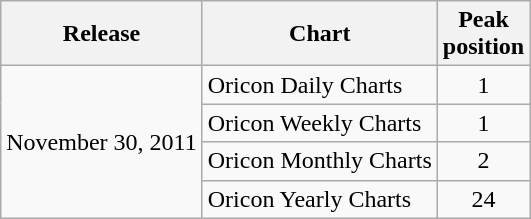<table class="wikitable">
<tr>
<th>Release</th>
<th>Chart</th>
<th>Peak<br>position</th>
</tr>
<tr>
<td rowspan="4">November 30, 2011</td>
<td>Oricon Daily Charts</td>
<td align="center">1</td>
</tr>
<tr>
<td>Oricon Weekly Charts</td>
<td align="center">1</td>
</tr>
<tr>
<td>Oricon Monthly Charts</td>
<td align="center">2</td>
</tr>
<tr>
<td>Oricon Yearly Charts</td>
<td align="center">24</td>
</tr>
</table>
